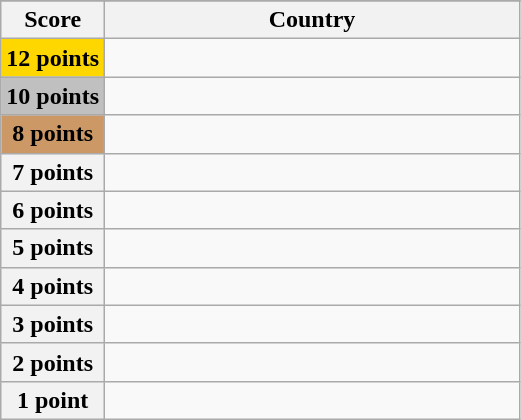<table class="wikitable">
<tr>
</tr>
<tr>
<th scope="col" width="20%">Score</th>
<th scope="col">Country</th>
</tr>
<tr>
<th scope="row" style="background:gold">12 points</th>
<td></td>
</tr>
<tr>
<th scope="row" style="background:silver">10 points</th>
<td></td>
</tr>
<tr>
<th scope="row" style="background:#CC9966">8 points</th>
<td></td>
</tr>
<tr>
<th scope="row">7 points</th>
<td></td>
</tr>
<tr>
<th scope="row">6 points</th>
<td></td>
</tr>
<tr>
<th scope="row">5 points</th>
<td></td>
</tr>
<tr>
<th scope="row">4 points</th>
<td></td>
</tr>
<tr>
<th scope="row">3 points</th>
<td></td>
</tr>
<tr>
<th scope="row">2 points</th>
<td></td>
</tr>
<tr>
<th scope="row">1 point</th>
<td></td>
</tr>
</table>
